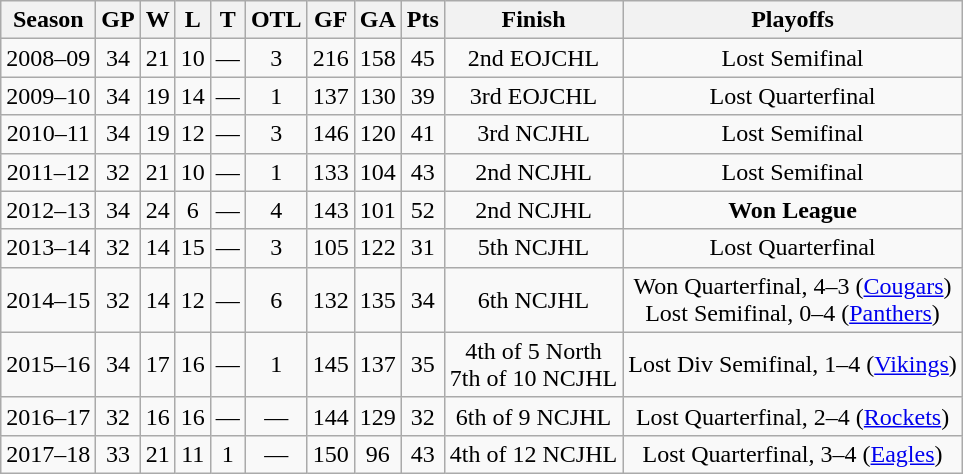<table class="wikitable" style="text-align:center">
<tr>
<th>Season</th>
<th>GP</th>
<th>W</th>
<th>L</th>
<th>T</th>
<th>OTL</th>
<th>GF</th>
<th>GA</th>
<th>Pts</th>
<th>Finish</th>
<th>Playoffs</th>
</tr>
<tr>
<td>2008–09</td>
<td>34</td>
<td>21</td>
<td>10</td>
<td>—</td>
<td>3</td>
<td>216</td>
<td>158</td>
<td>45</td>
<td>2nd EOJCHL</td>
<td>Lost Semifinal</td>
</tr>
<tr>
<td>2009–10</td>
<td>34</td>
<td>19</td>
<td>14</td>
<td>—</td>
<td>1</td>
<td>137</td>
<td>130</td>
<td>39</td>
<td>3rd EOJCHL</td>
<td>Lost Quarterfinal</td>
</tr>
<tr>
<td>2010–11</td>
<td>34</td>
<td>19</td>
<td>12</td>
<td>—</td>
<td>3</td>
<td>146</td>
<td>120</td>
<td>41</td>
<td>3rd NCJHL</td>
<td>Lost Semifinal</td>
</tr>
<tr>
<td>2011–12</td>
<td>32</td>
<td>21</td>
<td>10</td>
<td>—</td>
<td>1</td>
<td>133</td>
<td>104</td>
<td>43</td>
<td>2nd NCJHL</td>
<td>Lost Semifinal</td>
</tr>
<tr>
<td>2012–13</td>
<td>34</td>
<td>24</td>
<td>6</td>
<td>—</td>
<td>4</td>
<td>143</td>
<td>101</td>
<td>52</td>
<td>2nd NCJHL</td>
<td><strong>Won League</strong></td>
</tr>
<tr>
<td>2013–14</td>
<td>32</td>
<td>14</td>
<td>15</td>
<td>—</td>
<td>3</td>
<td>105</td>
<td>122</td>
<td>31</td>
<td>5th NCJHL</td>
<td>Lost Quarterfinal</td>
</tr>
<tr>
<td>2014–15</td>
<td>32</td>
<td>14</td>
<td>12</td>
<td>—</td>
<td>6</td>
<td>132</td>
<td>135</td>
<td>34</td>
<td>6th NCJHL</td>
<td>Won Quarterfinal, 4–3 (<a href='#'>Cougars</a>)<br>Lost Semifinal, 0–4 (<a href='#'>Panthers</a>)</td>
</tr>
<tr>
<td>2015–16</td>
<td>34</td>
<td>17</td>
<td>16</td>
<td>—</td>
<td>1</td>
<td>145</td>
<td>137</td>
<td>35</td>
<td>4th of 5 North<br>7th of 10 NCJHL</td>
<td>Lost Div Semifinal, 1–4 (<a href='#'>Vikings</a>)</td>
</tr>
<tr>
<td>2016–17</td>
<td>32</td>
<td>16</td>
<td>16</td>
<td>—</td>
<td>—</td>
<td>144</td>
<td>129</td>
<td>32</td>
<td>6th of 9 NCJHL</td>
<td>Lost Quarterfinal, 2–4 (<a href='#'>Rockets</a>)</td>
</tr>
<tr>
<td>2017–18</td>
<td>33</td>
<td>21</td>
<td>11</td>
<td>1</td>
<td>—</td>
<td>150</td>
<td>96</td>
<td>43</td>
<td>4th of 12 NCJHL</td>
<td>Lost Quarterfinal, 3–4 (<a href='#'>Eagles</a>)</td>
</tr>
</table>
